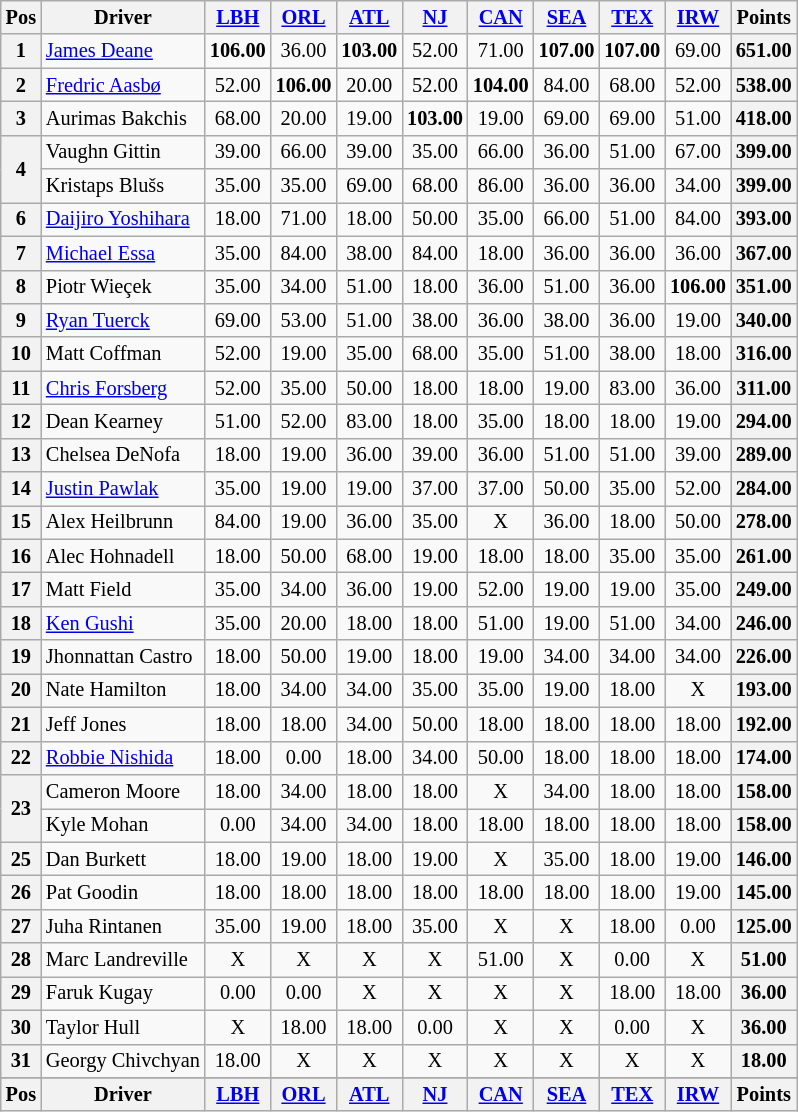<table class="wikitable" style="font-size:85%; text-align:center">
<tr style="background:#f9f9f9" valign="top">
<th valign="middle">Pos</th>
<th valign="middle">Driver</th>
<th><a href='#'>LBH</a></th>
<th><a href='#'>ORL</a></th>
<th><a href='#'>ATL</a></th>
<th><a href='#'>NJ</a></th>
<th><a href='#'>CAN</a></th>
<th><a href='#'>SEA</a></th>
<th><a href='#'>TEX</a></th>
<th><a href='#'>IRW</a></th>
<th valign="middle">Points</th>
</tr>
<tr>
<th>1</th>
<td align="left"> <a href='#'>James Deane</a></td>
<td><strong>106.00</strong></td>
<td>36.00</td>
<td><strong>103.00</strong></td>
<td>52.00</td>
<td>71.00</td>
<td><strong>107.00</strong></td>
<td><strong>107.00</strong></td>
<td>69.00</td>
<th align="right"><strong>651.00</strong></th>
</tr>
<tr>
<th>2</th>
<td align="left"> <a href='#'>Fredric Aasbø</a></td>
<td>52.00</td>
<td><strong>106.00</strong></td>
<td>20.00</td>
<td>52.00</td>
<td><strong>104.00</strong></td>
<td>84.00</td>
<td>68.00</td>
<td>52.00</td>
<th align="right"><strong>538.00</strong></th>
</tr>
<tr>
<th>3</th>
<td align="left"> Aurimas Bakchis</td>
<td>68.00</td>
<td>20.00</td>
<td>19.00</td>
<td><strong>103.00</strong></td>
<td>19.00</td>
<td>69.00</td>
<td>69.00</td>
<td>51.00</td>
<th align="right"><strong>418.00</strong></th>
</tr>
<tr>
<th rowspan=2>4</th>
<td align="left"> Vaughn Gittin</td>
<td>39.00</td>
<td>66.00</td>
<td>39.00</td>
<td>35.00</td>
<td>66.00</td>
<td>36.00</td>
<td>51.00</td>
<td>67.00</td>
<th align="right"><strong>399.00</strong></th>
</tr>
<tr>
<td align="left"> Kristaps Blušs</td>
<td>35.00</td>
<td>35.00</td>
<td>69.00</td>
<td>68.00</td>
<td>86.00</td>
<td>36.00</td>
<td>36.00</td>
<td>34.00</td>
<th align="right"><strong>399.00</strong></th>
</tr>
<tr>
<th>6</th>
<td align="left"> <a href='#'>Daijiro Yoshihara</a></td>
<td>18.00</td>
<td>71.00</td>
<td>18.00</td>
<td>50.00</td>
<td>35.00</td>
<td>66.00</td>
<td>51.00</td>
<td>84.00</td>
<th align="right"><strong>393.00</strong></th>
</tr>
<tr>
<th>7</th>
<td align="left"> <a href='#'>Michael Essa</a></td>
<td>35.00</td>
<td>84.00</td>
<td>38.00</td>
<td>84.00</td>
<td>18.00</td>
<td>36.00</td>
<td>36.00</td>
<td>36.00</td>
<th align="right"><strong>367.00</strong></th>
</tr>
<tr>
<th>8</th>
<td align="left"> Piotr Wieçek</td>
<td>35.00</td>
<td>34.00</td>
<td>51.00</td>
<td>18.00</td>
<td>36.00</td>
<td>51.00</td>
<td>36.00</td>
<td><strong>106.00</strong></td>
<th align="right"><strong>351.00</strong></th>
</tr>
<tr>
<th>9</th>
<td align="left"> <a href='#'>Ryan Tuerck</a></td>
<td>69.00</td>
<td>53.00</td>
<td>51.00</td>
<td>38.00</td>
<td>36.00</td>
<td>38.00</td>
<td>36.00</td>
<td>19.00</td>
<th align="right"><strong>340.00</strong></th>
</tr>
<tr>
<th>10</th>
<td align="left"> Matt Coffman</td>
<td>52.00</td>
<td>19.00</td>
<td>35.00</td>
<td>68.00</td>
<td>35.00</td>
<td>51.00</td>
<td>38.00</td>
<td>18.00</td>
<th align="right"><strong>316.00</strong></th>
</tr>
<tr>
<th>11</th>
<td align="left"> <a href='#'>Chris Forsberg</a></td>
<td>52.00</td>
<td>35.00</td>
<td>50.00</td>
<td>18.00</td>
<td>18.00</td>
<td>19.00</td>
<td>83.00</td>
<td>36.00</td>
<th align="right"><strong>311.00</strong></th>
</tr>
<tr>
<th>12</th>
<td align="left"> Dean Kearney</td>
<td>51.00</td>
<td>52.00</td>
<td>83.00</td>
<td>18.00</td>
<td>35.00</td>
<td>18.00</td>
<td>18.00</td>
<td>19.00</td>
<th align="right"><strong>294.00</strong></th>
</tr>
<tr>
<th>13</th>
<td align="left"> Chelsea DeNofa</td>
<td>18.00</td>
<td>19.00</td>
<td>36.00</td>
<td>39.00</td>
<td>36.00</td>
<td>51.00</td>
<td>51.00</td>
<td>39.00</td>
<th align="right"><strong>289.00</strong></th>
</tr>
<tr>
<th>14</th>
<td align="left"> <a href='#'>Justin Pawlak</a></td>
<td>35.00</td>
<td>19.00</td>
<td>19.00</td>
<td>37.00</td>
<td>37.00</td>
<td>50.00</td>
<td>35.00</td>
<td>52.00</td>
<th align="right"><strong>284.00</strong></th>
</tr>
<tr>
<th>15</th>
<td align="left"> Alex Heilbrunn</td>
<td>84.00</td>
<td>19.00</td>
<td>36.00</td>
<td>35.00</td>
<td>X</td>
<td>36.00</td>
<td>18.00</td>
<td>50.00</td>
<th align="right"><strong>278.00</strong></th>
</tr>
<tr>
<th>16</th>
<td align="left"> Alec Hohnadell</td>
<td>18.00</td>
<td>50.00</td>
<td>68.00</td>
<td>19.00</td>
<td>18.00</td>
<td>18.00</td>
<td>35.00</td>
<td>35.00</td>
<th align="right"><strong>261.00</strong></th>
</tr>
<tr>
<th>17</th>
<td align="left"> Matt Field</td>
<td>35.00</td>
<td>34.00</td>
<td>36.00</td>
<td>19.00</td>
<td>52.00</td>
<td>19.00</td>
<td>19.00</td>
<td>35.00</td>
<th align="right"><strong>249.00</strong></th>
</tr>
<tr>
<th>18</th>
<td align="left"> <a href='#'>Ken Gushi</a></td>
<td>35.00</td>
<td>20.00</td>
<td>18.00</td>
<td>18.00</td>
<td>51.00</td>
<td>19.00</td>
<td>51.00</td>
<td>34.00</td>
<th align="right"><strong>246.00</strong></th>
</tr>
<tr>
<th>19</th>
<td align="left"> Jhonnattan Castro</td>
<td>18.00</td>
<td>50.00</td>
<td>19.00</td>
<td>18.00</td>
<td>19.00</td>
<td>34.00</td>
<td>34.00</td>
<td>34.00</td>
<th align="right"><strong>226.00</strong></th>
</tr>
<tr>
<th>20</th>
<td align="left"> Nate Hamilton</td>
<td>18.00</td>
<td>34.00</td>
<td>34.00</td>
<td>35.00</td>
<td>35.00</td>
<td>19.00</td>
<td>18.00</td>
<td>X</td>
<th align="right"><strong>193.00</strong></th>
</tr>
<tr>
<th>21</th>
<td align="left"> Jeff Jones</td>
<td>18.00</td>
<td>18.00</td>
<td>34.00</td>
<td>50.00</td>
<td>18.00</td>
<td>18.00</td>
<td>18.00</td>
<td>18.00</td>
<th align="right"><strong>192.00</strong></th>
</tr>
<tr>
<th>22</th>
<td align="left"> <a href='#'>Robbie Nishida</a></td>
<td>18.00</td>
<td>0.00</td>
<td>18.00</td>
<td>34.00</td>
<td>50.00</td>
<td>18.00</td>
<td>18.00</td>
<td>18.00</td>
<th align="right"><strong>174.00</strong></th>
</tr>
<tr>
<th rowspan=2>23</th>
<td align="left"> Cameron Moore</td>
<td>18.00</td>
<td>34.00</td>
<td>18.00</td>
<td>18.00</td>
<td>X</td>
<td>34.00</td>
<td>18.00</td>
<td>18.00</td>
<th align="right"><strong>158.00</strong></th>
</tr>
<tr>
<td align="left"> Kyle Mohan</td>
<td>0.00</td>
<td>34.00</td>
<td>34.00</td>
<td>18.00</td>
<td>18.00</td>
<td>18.00</td>
<td>18.00</td>
<td>18.00</td>
<th align="right"><strong>158.00</strong></th>
</tr>
<tr>
<th>25</th>
<td align="left"> Dan Burkett</td>
<td>18.00</td>
<td>19.00</td>
<td>18.00</td>
<td>19.00</td>
<td>X</td>
<td>35.00</td>
<td>18.00</td>
<td>19.00</td>
<th align="right"><strong>146.00</strong></th>
</tr>
<tr>
<th>26</th>
<td align="left"> Pat Goodin</td>
<td>18.00</td>
<td>18.00</td>
<td>18.00</td>
<td>18.00</td>
<td>18.00</td>
<td>18.00</td>
<td>18.00</td>
<td>19.00</td>
<th align="right"><strong>145.00</strong></th>
</tr>
<tr>
<th>27</th>
<td align="left"> Juha Rintanen</td>
<td>35.00</td>
<td>19.00</td>
<td>18.00</td>
<td>35.00</td>
<td>X</td>
<td>X</td>
<td>18.00</td>
<td>0.00</td>
<th align="right"><strong>125.00</strong></th>
</tr>
<tr>
<th>28</th>
<td align="left"> Marc Landreville</td>
<td>X</td>
<td>X</td>
<td>X</td>
<td>X</td>
<td>51.00</td>
<td>X</td>
<td>0.00</td>
<td>X</td>
<th align="right"><strong>51.00</strong></th>
</tr>
<tr>
<th>29</th>
<td align="left"> Faruk Kugay</td>
<td>0.00</td>
<td>0.00</td>
<td>X</td>
<td>X</td>
<td>X</td>
<td>X</td>
<td>18.00</td>
<td>18.00</td>
<th align="right"><strong>36.00</strong></th>
</tr>
<tr>
<th>30</th>
<td align="left"> Taylor Hull</td>
<td>X</td>
<td>18.00</td>
<td>18.00</td>
<td>0.00</td>
<td>X</td>
<td>X</td>
<td>0.00</td>
<td>X</td>
<th align="right"><strong>36.00</strong></th>
</tr>
<tr>
<th>31</th>
<td align="left"> Georgy Chivchyan</td>
<td>18.00</td>
<td>X</td>
<td>X</td>
<td>X</td>
<td>X</td>
<td>X</td>
<td>X</td>
<td>X</td>
<th align="right"><strong>18.00</strong></th>
</tr>
<tr>
</tr>
<tr style="background:#f9f9f9" valign="top">
<th valign="middle">Pos</th>
<th valign="middle">Driver</th>
<th><a href='#'>LBH</a></th>
<th><a href='#'>ORL</a></th>
<th><a href='#'>ATL</a></th>
<th><a href='#'>NJ</a></th>
<th><a href='#'>CAN</a></th>
<th><a href='#'>SEA</a></th>
<th><a href='#'>TEX</a></th>
<th><a href='#'>IRW</a></th>
<th valign="middle">Points</th>
</tr>
</table>
